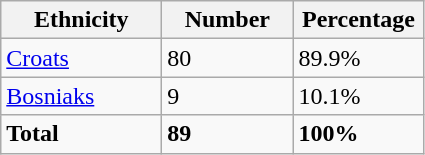<table class="wikitable">
<tr>
<th width="100px">Ethnicity</th>
<th width="80px">Number</th>
<th width="80px">Percentage</th>
</tr>
<tr>
<td><a href='#'>Croats</a></td>
<td>80</td>
<td>89.9%</td>
</tr>
<tr>
<td><a href='#'>Bosniaks</a></td>
<td>9</td>
<td>10.1%</td>
</tr>
<tr>
<td><strong>Total</strong></td>
<td><strong>89</strong></td>
<td><strong>100%</strong></td>
</tr>
</table>
